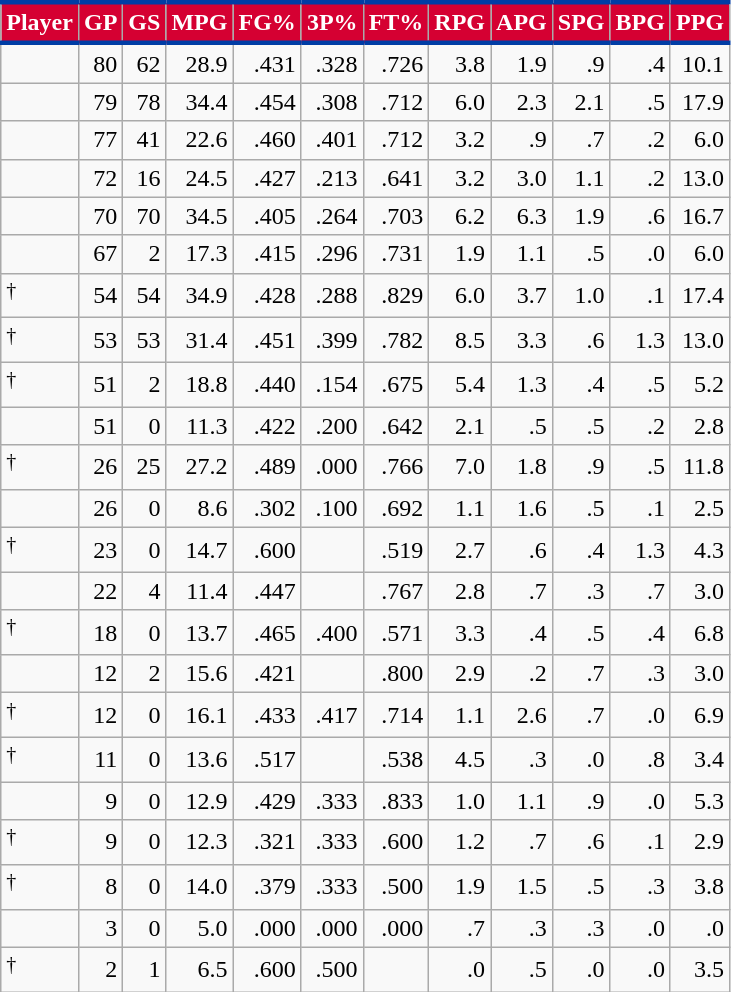<table class="wikitable sortable" style="text-align:right;">
<tr>
<th style="background:#D50032; color:#FFFFFF; border-top:#003DA5 3px solid; border-bottom:#003DA5 3px solid;">Player</th>
<th style="background:#D50032; color:#FFFFFF; border-top:#003DA5 3px solid; border-bottom:#003DA5 3px solid;">GP</th>
<th style="background:#D50032; color:#FFFFFF; border-top:#003DA5 3px solid; border-bottom:#003DA5 3px solid;">GS</th>
<th style="background:#D50032; color:#FFFFFF; border-top:#003DA5 3px solid; border-bottom:#003DA5 3px solid;">MPG</th>
<th style="background:#D50032; color:#FFFFFF; border-top:#003DA5 3px solid; border-bottom:#003DA5 3px solid;">FG%</th>
<th style="background:#D50032; color:#FFFFFF; border-top:#003DA5 3px solid; border-bottom:#003DA5 3px solid;">3P%</th>
<th style="background:#D50032; color:#FFFFFF; border-top:#003DA5 3px solid; border-bottom:#003DA5 3px solid;">FT%</th>
<th style="background:#D50032; color:#FFFFFF; border-top:#003DA5 3px solid; border-bottom:#003DA5 3px solid;">RPG</th>
<th style="background:#D50032; color:#FFFFFF; border-top:#003DA5 3px solid; border-bottom:#003DA5 3px solid;">APG</th>
<th style="background:#D50032; color:#FFFFFF; border-top:#003DA5 3px solid; border-bottom:#003DA5 3px solid;">SPG</th>
<th style="background:#D50032; color:#FFFFFF; border-top:#003DA5 3px solid; border-bottom:#003DA5 3px solid;">BPG</th>
<th style="background:#D50032; color:#FFFFFF; border-top:#003DA5 3px solid; border-bottom:#003DA5 3px solid;">PPG</th>
</tr>
<tr>
<td style="text-align:left;"></td>
<td>80</td>
<td>62</td>
<td>28.9</td>
<td>.431</td>
<td>.328</td>
<td>.726</td>
<td>3.8</td>
<td>1.9</td>
<td>.9</td>
<td>.4</td>
<td>10.1</td>
</tr>
<tr>
<td style="text-align:left;"></td>
<td>79</td>
<td>78</td>
<td>34.4</td>
<td>.454</td>
<td>.308</td>
<td>.712</td>
<td>6.0</td>
<td>2.3</td>
<td>2.1</td>
<td>.5</td>
<td>17.9</td>
</tr>
<tr>
<td style="text-align:left;"></td>
<td>77</td>
<td>41</td>
<td>22.6</td>
<td>.460</td>
<td>.401</td>
<td>.712</td>
<td>3.2</td>
<td>.9</td>
<td>.7</td>
<td>.2</td>
<td>6.0</td>
</tr>
<tr>
<td style="text-align:left;"></td>
<td>72</td>
<td>16</td>
<td>24.5</td>
<td>.427</td>
<td>.213</td>
<td>.641</td>
<td>3.2</td>
<td>3.0</td>
<td>1.1</td>
<td>.2</td>
<td>13.0</td>
</tr>
<tr>
<td style="text-align:left;"></td>
<td>70</td>
<td>70</td>
<td>34.5</td>
<td>.405</td>
<td>.264</td>
<td>.703</td>
<td>6.2</td>
<td>6.3</td>
<td>1.9</td>
<td>.6</td>
<td>16.7</td>
</tr>
<tr>
<td style="text-align:left;"></td>
<td>67</td>
<td>2</td>
<td>17.3</td>
<td>.415</td>
<td>.296</td>
<td>.731</td>
<td>1.9</td>
<td>1.1</td>
<td>.5</td>
<td>.0</td>
<td>6.0</td>
</tr>
<tr>
<td style="text-align:left;"><sup>†</sup></td>
<td>54</td>
<td>54</td>
<td>34.9</td>
<td>.428</td>
<td>.288</td>
<td>.829</td>
<td>6.0</td>
<td>3.7</td>
<td>1.0</td>
<td>.1</td>
<td>17.4</td>
</tr>
<tr>
<td style="text-align:left;"><sup>†</sup></td>
<td>53</td>
<td>53</td>
<td>31.4</td>
<td>.451</td>
<td>.399</td>
<td>.782</td>
<td>8.5</td>
<td>3.3</td>
<td>.6</td>
<td>1.3</td>
<td>13.0</td>
</tr>
<tr>
<td style="text-align:left;"><sup>†</sup></td>
<td>51</td>
<td>2</td>
<td>18.8</td>
<td>.440</td>
<td>.154</td>
<td>.675</td>
<td>5.4</td>
<td>1.3</td>
<td>.4</td>
<td>.5</td>
<td>5.2</td>
</tr>
<tr>
<td style="text-align:left;"></td>
<td>51</td>
<td>0</td>
<td>11.3</td>
<td>.422</td>
<td>.200</td>
<td>.642</td>
<td>2.1</td>
<td>.5</td>
<td>.5</td>
<td>.2</td>
<td>2.8</td>
</tr>
<tr>
<td style="text-align:left;"><sup>†</sup></td>
<td>26</td>
<td>25</td>
<td>27.2</td>
<td>.489</td>
<td>.000</td>
<td>.766</td>
<td>7.0</td>
<td>1.8</td>
<td>.9</td>
<td>.5</td>
<td>11.8</td>
</tr>
<tr>
<td style="text-align:left;"></td>
<td>26</td>
<td>0</td>
<td>8.6</td>
<td>.302</td>
<td>.100</td>
<td>.692</td>
<td>1.1</td>
<td>1.6</td>
<td>.5</td>
<td>.1</td>
<td>2.5</td>
</tr>
<tr>
<td style="text-align:left;"><sup>†</sup></td>
<td>23</td>
<td>0</td>
<td>14.7</td>
<td>.600</td>
<td></td>
<td>.519</td>
<td>2.7</td>
<td>.6</td>
<td>.4</td>
<td>1.3</td>
<td>4.3</td>
</tr>
<tr>
<td style="text-align:left;"></td>
<td>22</td>
<td>4</td>
<td>11.4</td>
<td>.447</td>
<td></td>
<td>.767</td>
<td>2.8</td>
<td>.7</td>
<td>.3</td>
<td>.7</td>
<td>3.0</td>
</tr>
<tr>
<td style="text-align:left;"><sup>†</sup></td>
<td>18</td>
<td>0</td>
<td>13.7</td>
<td>.465</td>
<td>.400</td>
<td>.571</td>
<td>3.3</td>
<td>.4</td>
<td>.5</td>
<td>.4</td>
<td>6.8</td>
</tr>
<tr>
<td style="text-align:left;"></td>
<td>12</td>
<td>2</td>
<td>15.6</td>
<td>.421</td>
<td></td>
<td>.800</td>
<td>2.9</td>
<td>.2</td>
<td>.7</td>
<td>.3</td>
<td>3.0</td>
</tr>
<tr>
<td style="text-align:left;"><sup>†</sup></td>
<td>12</td>
<td>0</td>
<td>16.1</td>
<td>.433</td>
<td>.417</td>
<td>.714</td>
<td>1.1</td>
<td>2.6</td>
<td>.7</td>
<td>.0</td>
<td>6.9</td>
</tr>
<tr>
<td style="text-align:left;"><sup>†</sup></td>
<td>11</td>
<td>0</td>
<td>13.6</td>
<td>.517</td>
<td></td>
<td>.538</td>
<td>4.5</td>
<td>.3</td>
<td>.0</td>
<td>.8</td>
<td>3.4</td>
</tr>
<tr>
<td style="text-align:left;"></td>
<td>9</td>
<td>0</td>
<td>12.9</td>
<td>.429</td>
<td>.333</td>
<td>.833</td>
<td>1.0</td>
<td>1.1</td>
<td>.9</td>
<td>.0</td>
<td>5.3</td>
</tr>
<tr>
<td style="text-align:left;"><sup>†</sup></td>
<td>9</td>
<td>0</td>
<td>12.3</td>
<td>.321</td>
<td>.333</td>
<td>.600</td>
<td>1.2</td>
<td>.7</td>
<td>.6</td>
<td>.1</td>
<td>2.9</td>
</tr>
<tr>
<td style="text-align:left;"><sup>†</sup></td>
<td>8</td>
<td>0</td>
<td>14.0</td>
<td>.379</td>
<td>.333</td>
<td>.500</td>
<td>1.9</td>
<td>1.5</td>
<td>.5</td>
<td>.3</td>
<td>3.8</td>
</tr>
<tr>
<td style="text-align:left;"></td>
<td>3</td>
<td>0</td>
<td>5.0</td>
<td>.000</td>
<td>.000</td>
<td>.000</td>
<td>.7</td>
<td>.3</td>
<td>.3</td>
<td>.0</td>
<td>.0</td>
</tr>
<tr>
<td style="text-align:left;"><sup>†</sup></td>
<td>2</td>
<td>1</td>
<td>6.5</td>
<td>.600</td>
<td>.500</td>
<td></td>
<td>.0</td>
<td>.5</td>
<td>.0</td>
<td>.0</td>
<td>3.5</td>
</tr>
</table>
